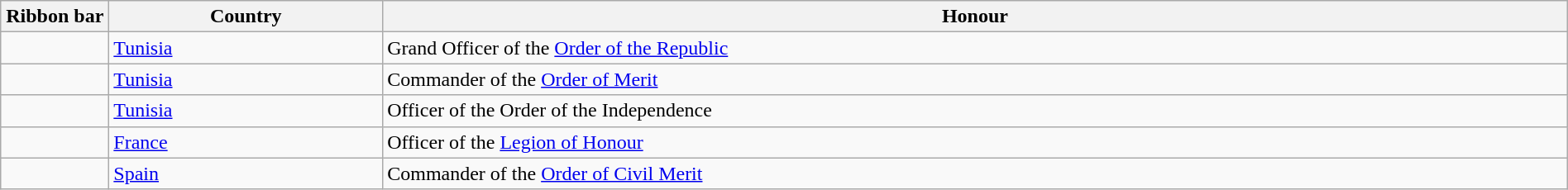<table class="wikitable" style="width:100%;">
<tr>
<th style="width:80px;">Ribbon bar</th>
<th>Country</th>
<th>Honour</th>
</tr>
<tr>
<td></td>
<td><a href='#'>Tunisia</a></td>
<td>Grand Officer of the <a href='#'>Order of the Republic</a></td>
</tr>
<tr>
<td></td>
<td><a href='#'>Tunisia</a></td>
<td>Commander of the <a href='#'>Order of Merit</a></td>
</tr>
<tr>
<td></td>
<td><a href='#'>Tunisia</a></td>
<td>Officer of the Order of the Independence</td>
</tr>
<tr>
<td></td>
<td><a href='#'>France</a></td>
<td>Officer of the <a href='#'>Legion of Honour</a></td>
</tr>
<tr>
<td></td>
<td><a href='#'>Spain</a></td>
<td>Commander of the <a href='#'>Order of Civil Merit</a></td>
</tr>
</table>
